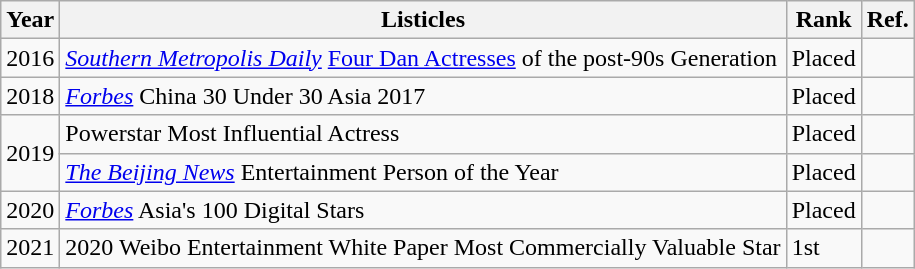<table class="wikitable">
<tr>
<th>Year</th>
<th>Listicles</th>
<th>Rank</th>
<th>Ref.</th>
</tr>
<tr>
<td>2016</td>
<td><em><a href='#'>Southern Metropolis Daily</a></em> <a href='#'>Four Dan Actresses</a> of the post-90s Generation</td>
<td>Placed</td>
<td></td>
</tr>
<tr>
<td>2018</td>
<td><em><a href='#'>Forbes</a></em> China 30 Under 30 Asia 2017</td>
<td>Placed</td>
<td></td>
</tr>
<tr>
<td rowspan=2>2019</td>
<td>Powerstar Most Influential Actress</td>
<td>Placed</td>
<td></td>
</tr>
<tr>
<td><em><a href='#'>The Beijing News</a></em> Entertainment Person of the Year</td>
<td>Placed</td>
<td></td>
</tr>
<tr>
<td>2020</td>
<td><em><a href='#'>Forbes</a></em> Asia's 100 Digital Stars</td>
<td>Placed</td>
<td></td>
</tr>
<tr>
<td>2021</td>
<td>2020 Weibo Entertainment White Paper Most Commercially Valuable Star</td>
<td>1st</td>
<td></td>
</tr>
</table>
